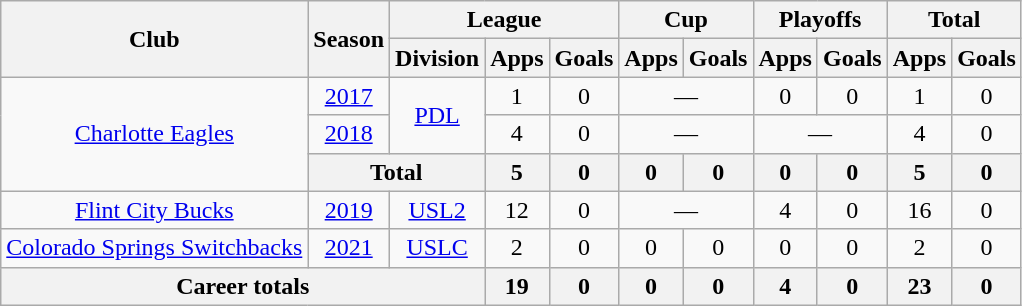<table class="wikitable" style="text-align:center;">
<tr>
<th rowspan="2">Club</th>
<th rowspan="2">Season</th>
<th colspan="3">League</th>
<th colspan="2">Cup</th>
<th colspan="2">Playoffs</th>
<th colspan="2">Total</th>
</tr>
<tr>
<th>Division</th>
<th>Apps</th>
<th>Goals</th>
<th>Apps</th>
<th>Goals</th>
<th>Apps</th>
<th>Goals</th>
<th>Apps</th>
<th>Goals</th>
</tr>
<tr>
<td rowspan=3><a href='#'>Charlotte Eagles</a></td>
<td><a href='#'>2017</a></td>
<td rowspan=2><a href='#'>PDL</a></td>
<td>1</td>
<td>0</td>
<td colspan="2">—</td>
<td>0</td>
<td>0</td>
<td>1</td>
<td>0</td>
</tr>
<tr>
<td><a href='#'>2018</a></td>
<td>4</td>
<td>0</td>
<td colspan="2">—</td>
<td colspan="2">—</td>
<td>4</td>
<td>0</td>
</tr>
<tr>
<th colspan="2">Total</th>
<th>5</th>
<th>0</th>
<th>0</th>
<th>0</th>
<th>0</th>
<th>0</th>
<th>5</th>
<th>0</th>
</tr>
<tr>
<td><a href='#'>Flint City Bucks</a></td>
<td><a href='#'>2019</a></td>
<td><a href='#'>USL2</a></td>
<td>12</td>
<td>0</td>
<td colspan="2">—</td>
<td>4</td>
<td>0</td>
<td>16</td>
<td>0</td>
</tr>
<tr>
<td><a href='#'>Colorado Springs Switchbacks</a></td>
<td><a href='#'>2021</a></td>
<td><a href='#'>USLC</a></td>
<td>2</td>
<td>0</td>
<td>0</td>
<td>0</td>
<td>0</td>
<td>0</td>
<td>2</td>
<td>0</td>
</tr>
<tr>
<th colspan="3">Career totals</th>
<th>19</th>
<th>0</th>
<th>0</th>
<th>0</th>
<th>4</th>
<th>0</th>
<th>23</th>
<th>0</th>
</tr>
</table>
